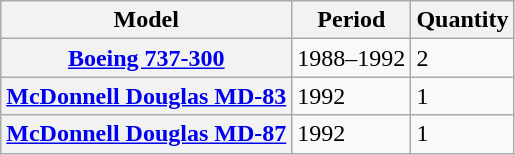<table class="wikitable plainrowheaders sortable">
<tr>
<th scope=col>Model</th>
<th scope=col>Period</th>
<th scope=col>Quantity</th>
</tr>
<tr>
<th scope=row><a href='#'>Boeing 737-300</a></th>
<td>1988–1992</td>
<td>2</td>
</tr>
<tr>
<th scope=row><a href='#'>McDonnell Douglas MD-83</a></th>
<td>1992</td>
<td>1</td>
</tr>
<tr>
<th scope=row><a href='#'>McDonnell Douglas MD-87</a></th>
<td>1992</td>
<td>1</td>
</tr>
</table>
